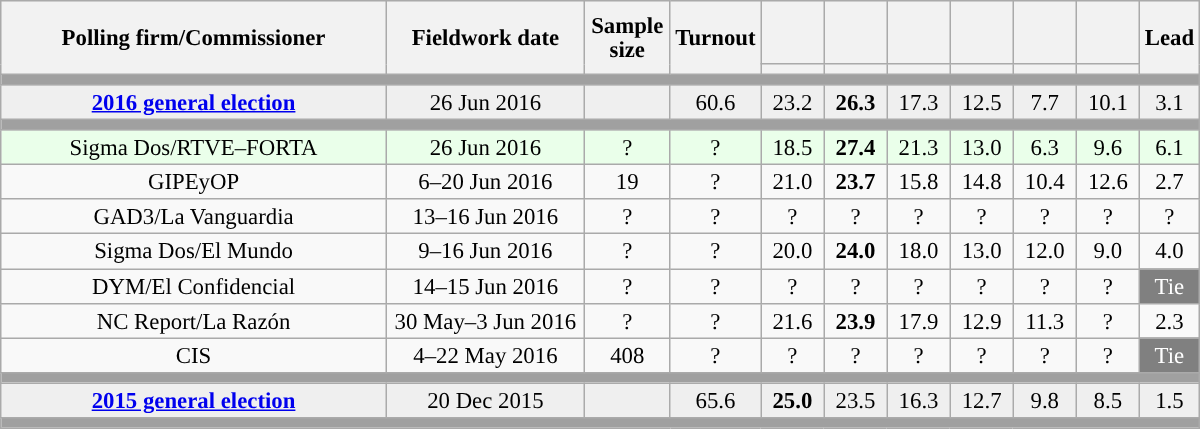<table class="wikitable collapsible collapsed" style="text-align:center; font-size:95%; line-height:16px;">
<tr style="height:42px; background-color:#E9E9E9">
<th style="width:250px;" rowspan="2">Polling firm/Commissioner</th>
<th style="width:125px;" rowspan="2">Fieldwork date</th>
<th style="width:50px;" rowspan="2">Sample size</th>
<th style="width:45px;" rowspan="2">Turnout</th>
<th style="width:35px;"><br></th>
<th style="width:35px;"></th>
<th style="width:35px;"></th>
<th style="width:35px;"></th>
<th style="width:35px;"></th>
<th style="width:35px;"></th>
<th style="width:30px;" rowspan="2">Lead</th>
</tr>
<tr>
<th style="color:inherit;background:"></th>
<th style="color:inherit;background:"></th>
<th style="color:inherit;background:"></th>
<th style="color:inherit;background:"></th>
<th style="color:inherit;background:"></th>
<th style="color:inherit;background:"></th>
</tr>
<tr>
<td colspan="12" style="background:#A0A0A0"></td>
</tr>
<tr style="background:#EFEFEF;">
<td><strong><a href='#'>2016 general election</a></strong></td>
<td>26 Jun 2016</td>
<td></td>
<td>60.6</td>
<td>23.2<br></td>
<td><strong>26.3</strong><br></td>
<td>17.3<br></td>
<td>12.5<br></td>
<td>7.7<br></td>
<td>10.1<br></td>
<td style="background:">3.1</td>
</tr>
<tr>
<td colspan="12" style="background:#A0A0A0"></td>
</tr>
<tr style="background:#EAFFEA;">
<td>Sigma Dos/RTVE–FORTA</td>
<td>26 Jun 2016</td>
<td>?</td>
<td>?</td>
<td>18.5<br></td>
<td><strong>27.4</strong><br></td>
<td>21.3<br></td>
<td>13.0<br></td>
<td>6.3<br></td>
<td>9.6<br></td>
<td style="background:">6.1</td>
</tr>
<tr>
<td>GIPEyOP</td>
<td>6–20 Jun 2016</td>
<td>19</td>
<td>?</td>
<td>21.0<br></td>
<td><strong>23.7</strong><br></td>
<td>15.8<br></td>
<td>14.8<br></td>
<td>10.4<br></td>
<td>12.6<br></td>
<td style="background:">2.7</td>
</tr>
<tr>
<td>GAD3/La Vanguardia</td>
<td>13–16 Jun 2016</td>
<td>?</td>
<td>?</td>
<td>?<br></td>
<td>?<br></td>
<td>?<br></td>
<td>?<br></td>
<td>?<br></td>
<td>?<br></td>
<td style="background:">?</td>
</tr>
<tr>
<td>Sigma Dos/El Mundo</td>
<td>9–16 Jun 2016</td>
<td>?</td>
<td>?</td>
<td>20.0<br></td>
<td><strong>24.0</strong><br></td>
<td>18.0<br></td>
<td>13.0<br></td>
<td>12.0<br></td>
<td>9.0<br></td>
<td style="background:">4.0</td>
</tr>
<tr>
<td>DYM/El Confidencial</td>
<td>14–15 Jun 2016</td>
<td>?</td>
<td>?</td>
<td>?<br></td>
<td>?<br></td>
<td>?<br></td>
<td>?<br></td>
<td>?<br></td>
<td>?<br></td>
<td style="background:gray;color:white;">Tie</td>
</tr>
<tr>
<td>NC Report/La Razón</td>
<td>30 May–3 Jun 2016</td>
<td>?</td>
<td>?</td>
<td>21.6<br></td>
<td><strong>23.9</strong><br></td>
<td>17.9<br></td>
<td>12.9<br></td>
<td>11.3<br></td>
<td>?<br></td>
<td style="background:">2.3</td>
</tr>
<tr>
<td>CIS</td>
<td>4–22 May 2016</td>
<td>408</td>
<td>?</td>
<td>?<br></td>
<td>?<br></td>
<td>?<br></td>
<td>?<br></td>
<td>?<br></td>
<td>?<br></td>
<td style="background:gray;color:white;">Tie</td>
</tr>
<tr>
<td colspan="12" style="background:#A0A0A0"></td>
</tr>
<tr style="background:#EFEFEF;">
<td><strong><a href='#'>2015 general election</a></strong></td>
<td>20 Dec 2015</td>
<td></td>
<td>65.6</td>
<td><strong>25.0</strong><br></td>
<td>23.5<br></td>
<td>16.3<br></td>
<td>12.7<br></td>
<td>9.8<br></td>
<td>8.5<br></td>
<td style="background:">1.5</td>
</tr>
<tr>
<td colspan="12" style="background:#A0A0A0"></td>
</tr>
</table>
